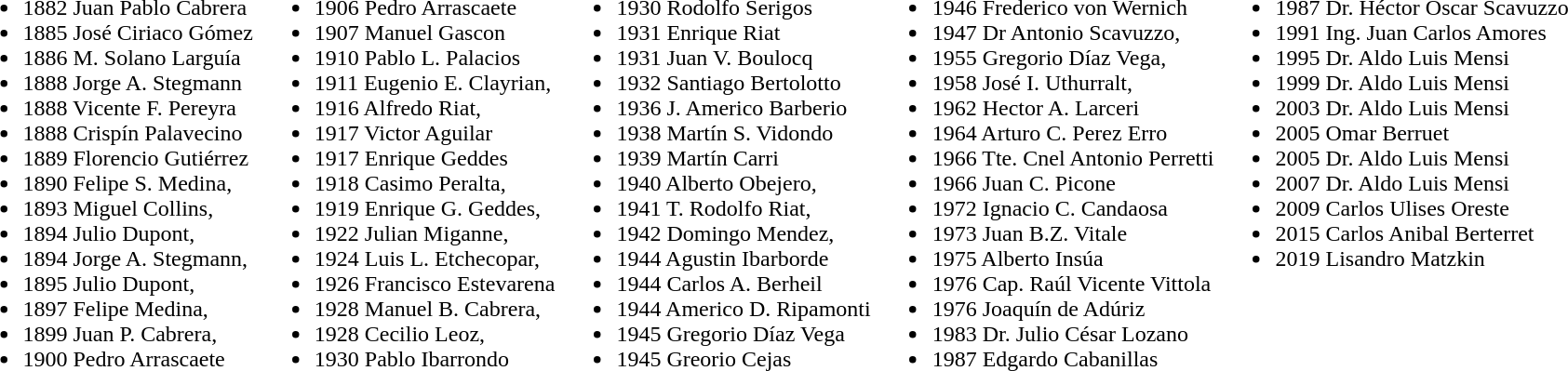<table>
<tr>
<td valign="top"><br><ul><li>1882 Juan Pablo Cabrera</li><li>1885 José Ciriaco Gómez</li><li>1886 M. Solano Larguía</li><li>1888 Jorge A. Stegmann</li><li>1888 Vicente F. Pereyra</li><li>1888 Crispín Palavecino</li><li>1889 Florencio Gutiérrez</li><li>1890 Felipe S. Medina,</li><li>1893 Miguel Collins,</li><li>1894 Julio Dupont,</li><li>1894 Jorge A. Stegmann,</li><li>1895 Julio Dupont,</li><li>1897 Felipe Medina,</li><li>1899 Juan P. Cabrera,</li><li>1900 Pedro Arrascaete</li></ul></td>
<td valign="top"><br><ul><li>1906 Pedro Arrascaete</li><li>1907 Manuel Gascon</li><li>1910 Pablo L. Palacios</li><li>1911 Eugenio E. Clayrian,</li><li>1916 Alfredo Riat,</li><li>1917 Victor Aguilar</li><li>1917 Enrique Geddes</li><li>1918 Casimo Peralta,</li><li>1919 Enrique G. Geddes,</li><li>1922 Julian Miganne,</li><li>1924 Luis L. Etchecopar,</li><li>1926 Francisco Estevarena</li><li>1928 Manuel B. Cabrera,</li><li>1928 Cecilio Leoz,</li><li>1930 Pablo Ibarrondo</li></ul></td>
<td valign="top"><br><ul><li>1930 Rodolfo Serigos</li><li>1931 Enrique Riat</li><li>1931 Juan V. Boulocq</li><li>1932 Santiago Bertolotto</li><li>1936 J. Americo Barberio</li><li>1938 Martín S. Vidondo</li><li>1939 Martín Carri</li><li>1940 Alberto Obejero,</li><li>1941 T. Rodolfo Riat,</li><li>1942 Domingo Mendez,</li><li>1944 Agustin Ibarborde</li><li>1944 Carlos A. Berheil</li><li>1944 Americo D. Ripamonti</li><li>1945 Gregorio Díaz Vega</li><li>1945 Greorio Cejas</li></ul></td>
<td valign="top"><br><ul><li>1946 Frederico von Wernich</li><li>1947 Dr Antonio Scavuzzo,</li><li>1955 Gregorio Díaz Vega,</li><li>1958 José I. Uthurralt,</li><li>1962 Hector A. Larceri</li><li>1964 Arturo C. Perez Erro</li><li>1966 Tte. Cnel Antonio Perretti</li><li>1966 Juan C. Picone</li><li>1972 Ignacio C. Candaosa</li><li>1973 Juan B.Z. Vitale</li><li>1975 Alberto Insúa</li><li>1976 Cap. Raúl Vicente Vittola</li><li>1976 Joaquín de Adúriz</li><li>1983 Dr. Julio César Lozano</li><li>1987 Edgardo Cabanillas</li></ul></td>
<td valign="top"><br><ul><li>1987 Dr. Héctor Oscar Scavuzzo</li><li>1991 Ing. Juan Carlos Amores</li><li>1995 Dr. Aldo Luis Mensi</li><li>1999 Dr. Aldo Luis Mensi</li><li>2003 Dr. Aldo Luis Mensi</li><li>2005 Omar Berruet</li><li>2005 Dr. Aldo Luis Mensi</li><li>2007 Dr. Aldo Luis Mensi</li><li>2009 Carlos Ulises Oreste</li><li>2015 Carlos Anibal Berterret</li><li>2019 Lisandro Matzkin</li></ul></td>
</tr>
</table>
